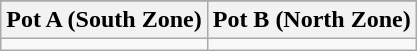<table class="wikitable">
<tr>
</tr>
<tr>
<th>Pot A (South Zone)</th>
<th>Pot B (North Zone)</th>
</tr>
<tr>
<td valign=top></td>
<td valign=top></td>
</tr>
</table>
